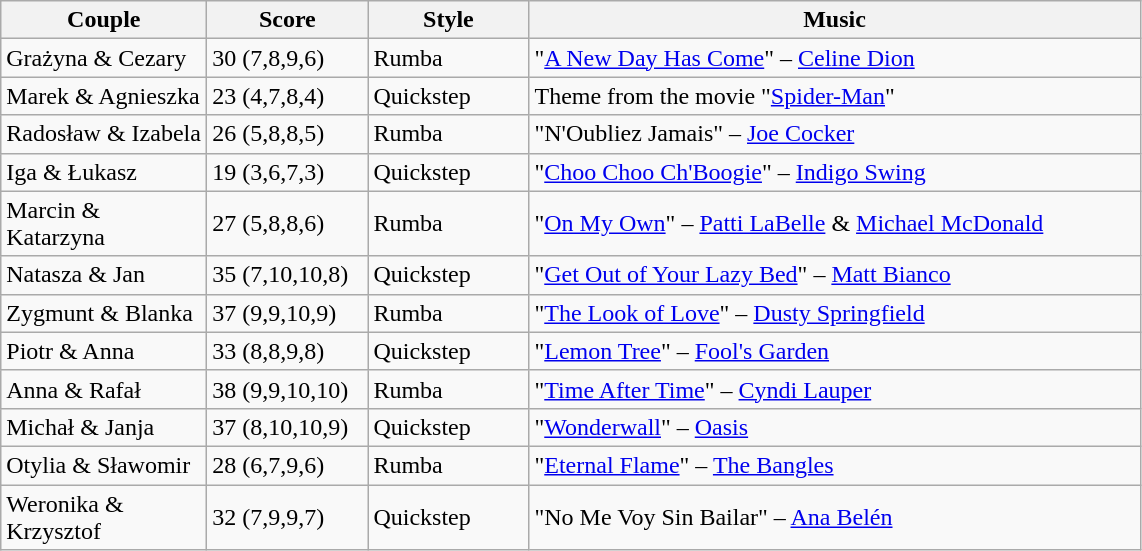<table class="wikitable">
<tr>
<th style="width:130px;">Couple</th>
<th style="width:100px;">Score</th>
<th style="width:100px;">Style</th>
<th style="width:400px;">Music</th>
</tr>
<tr>
<td>Grażyna & Cezary</td>
<td>30 (7,8,9,6)</td>
<td>Rumba</td>
<td>"<a href='#'>A New Day Has Come</a>" – <a href='#'>Celine Dion</a></td>
</tr>
<tr>
<td>Marek & Agnieszka</td>
<td>23 (4,7,8,4)</td>
<td>Quickstep</td>
<td>Theme from the movie "<a href='#'>Spider-Man</a>"</td>
</tr>
<tr>
<td>Radosław & Izabela</td>
<td>26 (5,8,8,5)</td>
<td>Rumba</td>
<td>"N'Oubliez Jamais" – <a href='#'>Joe Cocker</a></td>
</tr>
<tr>
<td>Iga & Łukasz</td>
<td>19 (3,6,7,3)</td>
<td>Quickstep</td>
<td>"<a href='#'>Choo Choo Ch'Boogie</a>" – <a href='#'>Indigo Swing</a></td>
</tr>
<tr>
<td>Marcin & Katarzyna</td>
<td>27 (5,8,8,6)</td>
<td>Rumba</td>
<td>"<a href='#'>On My Own</a>" – <a href='#'>Patti LaBelle</a> & <a href='#'>Michael McDonald</a></td>
</tr>
<tr>
<td>Natasza & Jan</td>
<td>35 (7,10,10,8)</td>
<td>Quickstep</td>
<td>"<a href='#'>Get Out of Your Lazy Bed</a>" – <a href='#'>Matt Bianco</a></td>
</tr>
<tr>
<td>Zygmunt & Blanka</td>
<td>37 (9,9,10,9)</td>
<td>Rumba</td>
<td>"<a href='#'>The Look of Love</a>" – <a href='#'>Dusty Springfield</a></td>
</tr>
<tr>
<td>Piotr & Anna</td>
<td>33 (8,8,9,8)</td>
<td>Quickstep</td>
<td>"<a href='#'>Lemon Tree</a>" – <a href='#'>Fool's Garden</a></td>
</tr>
<tr>
<td>Anna & Rafał</td>
<td>38 (9,9,10,10)</td>
<td>Rumba</td>
<td>"<a href='#'>Time After Time</a>" – <a href='#'>Cyndi Lauper</a></td>
</tr>
<tr>
<td>Michał & Janja</td>
<td>37 (8,10,10,9)</td>
<td>Quickstep</td>
<td>"<a href='#'>Wonderwall</a>" – <a href='#'>Oasis</a></td>
</tr>
<tr>
<td>Otylia & Sławomir</td>
<td>28 (6,7,9,6)</td>
<td>Rumba</td>
<td>"<a href='#'>Eternal Flame</a>" – <a href='#'>The Bangles</a></td>
</tr>
<tr>
<td>Weronika & Krzysztof</td>
<td>32 (7,9,9,7)</td>
<td>Quickstep</td>
<td>"No Me Voy Sin Bailar" – <a href='#'>Ana Belén</a></td>
</tr>
</table>
